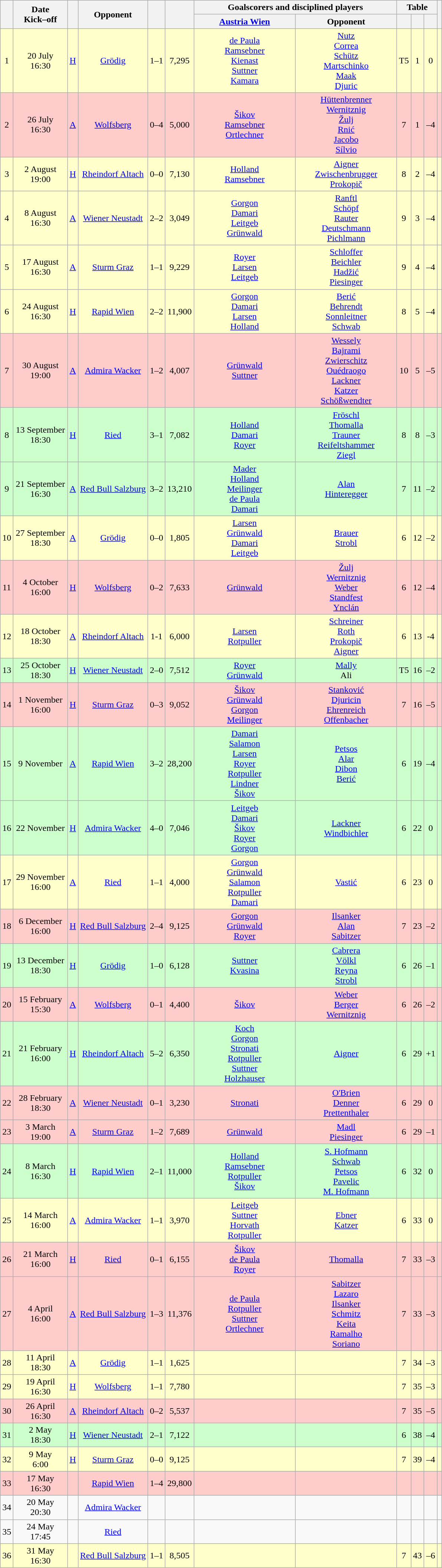<table class="wikitable" Style="text-align: center">
<tr>
<th rowspan="2"></th>
<th rowspan="2" style="width:90px">Date<br>Kick–off</th>
<th rowspan="2"></th>
<th rowspan="2">Opponent</th>
<th rowspan="2"><br></th>
<th rowspan="2"></th>
<th colspan="2">Goalscorers and disciplined players</th>
<th colspan="3">Table</th>
<th rowspan="2"></th>
</tr>
<tr>
<th style="width:175px"><a href='#'>Austria Wien</a></th>
<th style="width:175px">Opponent</th>
<th></th>
<th></th>
<th></th>
</tr>
<tr style="background:#ffc">
<td>1</td>
<td>20 July<br>16:30</td>
<td><a href='#'>H</a></td>
<td><a href='#'>Grödig</a></td>
<td>1–1</td>
<td>7,295</td>
<td><a href='#'>de Paula</a> <br><a href='#'>Ramsebner</a> <br><a href='#'>Kienast</a> <br><a href='#'>Suttner</a> <br><a href='#'>Kamara</a> </td>
<td><a href='#'>Nutz</a> <br><a href='#'>Correa</a> <br><a href='#'>Schütz</a> <br><a href='#'>Martschinko</a> <br><a href='#'>Maak</a> <br><a href='#'>Djuric</a> </td>
<td>T5</td>
<td>1</td>
<td>0</td>
<td><br></td>
</tr>
<tr style="background:#fcc">
<td>2</td>
<td>26 July<br>16:30</td>
<td><a href='#'>A</a></td>
<td><a href='#'>Wolfsberg</a></td>
<td>0–4</td>
<td>5,000</td>
<td><a href='#'>Šikov</a> <br><a href='#'>Ramsebner</a> <br><a href='#'>Ortlechner</a> </td>
<td><a href='#'>Hüttenbrenner</a> <br><a href='#'>Wernitznig</a>  <br><a href='#'>Žulj</a> <br><a href='#'>Rnić</a> <br><a href='#'>Jacobo</a> <br><a href='#'>Sílvio</a> </td>
<td>7</td>
<td>1</td>
<td>–4</td>
<td><br></td>
</tr>
<tr style="background:#ffc">
<td>3</td>
<td>2 August<br>19:00</td>
<td><a href='#'>H</a></td>
<td><a href='#'>Rheindorf Altach</a></td>
<td>0–0</td>
<td>7,130</td>
<td><a href='#'>Holland</a> <br><a href='#'>Ramsebner</a> </td>
<td><a href='#'>Aigner</a> <br><a href='#'>Zwischenbrugger</a> <br><a href='#'>Prokopič</a> </td>
<td>8</td>
<td>2</td>
<td>–4</td>
<td><br></td>
</tr>
<tr style="background:#ffc">
<td>4</td>
<td>8 August<br>16:30</td>
<td><a href='#'>A</a></td>
<td><a href='#'>Wiener Neustadt</a></td>
<td>2–2</td>
<td>3,049</td>
<td><a href='#'>Gorgon</a> <br><a href='#'>Damari</a> <br><a href='#'>Leitgeb</a> <br><a href='#'>Grünwald</a> </td>
<td><a href='#'>Ranftl</a> <br><a href='#'>Schöpf</a> <br><a href='#'>Rauter</a> <br><a href='#'>Deutschmann</a> <br><a href='#'>Pichlmann</a> </td>
<td>9</td>
<td>3</td>
<td>–4</td>
<td><br></td>
</tr>
<tr style="background:#ffc">
<td>5</td>
<td>17 August<br>16:30</td>
<td><a href='#'>A</a></td>
<td><a href='#'>Sturm Graz</a></td>
<td>1–1</td>
<td>9,229</td>
<td><a href='#'>Royer</a> <br><a href='#'>Larsen</a> <br><a href='#'>Leitgeb</a> </td>
<td><a href='#'>Schloffer</a>  <br><a href='#'>Beichler</a> <br><a href='#'>Hadžić</a> <br><a href='#'>Piesinger</a> </td>
<td>9</td>
<td>4</td>
<td>–4</td>
<td><br></td>
</tr>
<tr style="background:#ffc">
<td>6</td>
<td>24 August<br>16:30</td>
<td><a href='#'>H</a></td>
<td><a href='#'>Rapid Wien</a></td>
<td>2–2</td>
<td>11,900</td>
<td><a href='#'>Gorgon</a> <br><a href='#'>Damari</a> <br><a href='#'>Larsen</a> <br><a href='#'>Holland</a> </td>
<td><a href='#'>Berić</a> <br><a href='#'>Behrendt</a> <br><a href='#'>Sonnleitner</a> <br><a href='#'>Schwab</a> </td>
<td>8</td>
<td>5</td>
<td>–4</td>
<td><br></td>
</tr>
<tr style="background:#fcc">
<td>7</td>
<td>30 August<br>19:00</td>
<td><a href='#'>A</a></td>
<td><a href='#'>Admira Wacker</a></td>
<td>1–2</td>
<td>4,007</td>
<td><a href='#'>Grünwald</a> <br><a href='#'>Suttner</a> </td>
<td><a href='#'>Wessely</a> <br><a href='#'>Bajrami</a> <br><a href='#'>Zwierschitz</a> <br><a href='#'>Ouédraogo</a> <br><a href='#'>Lackner</a> <br><a href='#'>Katzer</a> <br><a href='#'>Schößwendter</a> </td>
<td>10</td>
<td>5</td>
<td>–5</td>
<td><br></td>
</tr>
<tr style="background:#cfc">
<td>8</td>
<td>13 September<br>18:30</td>
<td><a href='#'>H</a></td>
<td><a href='#'>Ried</a></td>
<td>3–1</td>
<td>7,082</td>
<td><a href='#'>Holland</a> <br><a href='#'>Damari</a> <br><a href='#'>Royer</a> </td>
<td><a href='#'>Fröschl</a> <br><a href='#'>Thomalla</a> <br><a href='#'>Trauner</a>  <br><a href='#'>Reifeltshammer</a> <br><a href='#'>Ziegl</a> </td>
<td>8</td>
<td>8</td>
<td>–3</td>
<td><br></td>
</tr>
<tr style="background:#cfc">
<td>9</td>
<td>21 September<br>16:30</td>
<td><a href='#'>A</a></td>
<td><a href='#'>Red Bull Salzburg</a></td>
<td>3–2</td>
<td>13,210</td>
<td><a href='#'>Mader</a> <br><a href='#'>Holland</a> <br><a href='#'>Meilinger</a> <br><a href='#'>de Paula</a> <br><a href='#'>Damari</a> </td>
<td><a href='#'>Alan</a> <br><a href='#'>Hinteregger</a>  </td>
<td>7</td>
<td>11</td>
<td>–2</td>
<td><br></td>
</tr>
<tr style="background:#ffc">
<td>10</td>
<td>27 September<br>18:30</td>
<td><a href='#'>A</a></td>
<td><a href='#'>Grödig</a></td>
<td>0–0</td>
<td>1,805</td>
<td><a href='#'>Larsen</a> <br><a href='#'>Grünwald</a> <br><a href='#'>Damari</a><br><a href='#'>Leitgeb</a> </td>
<td><a href='#'>Brauer</a> <br><a href='#'>Strobl</a> </td>
<td>6</td>
<td>12</td>
<td>–2</td>
<td><br></td>
</tr>
<tr style="background:#fcc">
<td>11</td>
<td>4 October<br>16:00</td>
<td><a href='#'>H</a></td>
<td><a href='#'>Wolfsberg</a></td>
<td>0–2</td>
<td>7,633</td>
<td><a href='#'>Grünwald</a> </td>
<td><a href='#'>Žulj</a> <br><a href='#'>Wernitznig</a> <br><a href='#'>Weber</a>  <br><a href='#'>Standfest</a> <br><a href='#'>Ynclán</a> </td>
<td>6</td>
<td>12</td>
<td>–4</td>
<td><br></td>
</tr>
<tr style="background:#ffc">
<td>12</td>
<td>18 October<br>18:30</td>
<td><a href='#'>A</a></td>
<td><a href='#'>Rheindorf Altach</a></td>
<td>1-1</td>
<td>6,000</td>
<td><a href='#'>Larsen</a> <br> <a href='#'>Rotpuller</a> </td>
<td><a href='#'>Schreiner</a> <br><a href='#'>Roth</a> <br><a href='#'>Prokopič</a> <br><a href='#'>Aigner</a> </td>
<td>6</td>
<td>13</td>
<td>-4</td>
<td><br></td>
</tr>
<tr style="background:#cfc">
<td>13</td>
<td>25 October<br>18:30</td>
<td><a href='#'>H</a></td>
<td><a href='#'>Wiener Neustadt</a></td>
<td>2–0</td>
<td>7,512</td>
<td><a href='#'>Royer</a> <br><a href='#'>Grünwald</a> </td>
<td><a href='#'>Mally</a> <br>Ali </td>
<td>T5</td>
<td>16</td>
<td>–2</td>
<td><br></td>
</tr>
<tr style="background:#fcc">
<td>14</td>
<td>1 November<br>16:00</td>
<td><a href='#'>H</a></td>
<td><a href='#'>Sturm Graz</a></td>
<td>0–3</td>
<td>9,052</td>
<td><a href='#'>Šikov</a> <br><a href='#'>Grünwald</a> <br><a href='#'>Gorgon</a> <br><a href='#'>Meilinger</a> </td>
<td><a href='#'>Stanković</a> <br><a href='#'>Djuricin</a> <br><a href='#'>Ehrenreich</a> <br><a href='#'>Offenbacher</a> </td>
<td>7</td>
<td>16</td>
<td>–5</td>
<td><br></td>
</tr>
<tr style="background:#cfc">
<td>15</td>
<td>9 November<br></td>
<td><a href='#'>A</a></td>
<td><a href='#'>Rapid Wien</a></td>
<td>3–2</td>
<td>28,200</td>
<td><a href='#'>Damari</a> <br><a href='#'>Salamon</a> <br><a href='#'>Larsen</a> <br><a href='#'>Royer</a> <br><a href='#'>Rotpuller</a> <br><a href='#'>Lindner</a> <br><a href='#'>Šikov</a> </td>
<td><a href='#'>Petsos</a> <br><a href='#'>Alar</a>  <br><a href='#'>Dibon</a> <br><a href='#'>Berić</a> </td>
<td>6</td>
<td>19</td>
<td>–4</td>
<td><br></td>
</tr>
<tr style="background:#cfc">
<td>16</td>
<td>22 November<br></td>
<td><a href='#'>H</a></td>
<td><a href='#'>Admira Wacker</a></td>
<td>4–0</td>
<td>7,046</td>
<td><a href='#'>Leitgeb</a> <br><a href='#'>Damari</a> <br><a href='#'>Šikov</a> <br><a href='#'>Royer</a> <br><a href='#'>Gorgon</a> </td>
<td><a href='#'>Lackner</a> <br><a href='#'>Windbichler</a> </td>
<td>6</td>
<td>22</td>
<td>0</td>
<td><br></td>
</tr>
<tr style="background:#ffc">
<td>17</td>
<td>29 November<br>16:00</td>
<td><a href='#'>A</a></td>
<td><a href='#'>Ried</a></td>
<td>1–1</td>
<td>4,000</td>
<td><a href='#'>Gorgon</a> <br><a href='#'>Grünwald</a> <br><a href='#'>Salamon</a>  <br><a href='#'>Rotpuller</a> <br><a href='#'>Damari</a> </td>
<td><a href='#'>Vastić</a>  </td>
<td>6</td>
<td>23</td>
<td>0</td>
<td><br></td>
</tr>
<tr style="background:#fcc">
<td>18</td>
<td>6 December<br>16:00</td>
<td><a href='#'>H</a></td>
<td><a href='#'>Red Bull Salzburg</a></td>
<td>2–4</td>
<td>9,125</td>
<td><a href='#'>Gorgon</a> <br><a href='#'>Grünwald</a> <br><a href='#'>Royer</a> </td>
<td><a href='#'>Ilsanker</a> <br><a href='#'>Alan</a> <br><a href='#'>Sabitzer</a> </td>
<td>7</td>
<td>23</td>
<td>–2</td>
<td><br></td>
</tr>
<tr style="background:#cfc">
<td>19</td>
<td>13 December<br>18:30</td>
<td><a href='#'>H</a></td>
<td><a href='#'>Grödig</a></td>
<td>1–0</td>
<td>6,128</td>
<td><a href='#'>Suttner</a> <br><a href='#'>Kvasina</a> </td>
<td><a href='#'>Cabrera</a> <br><a href='#'>Völkl</a> <br><a href='#'>Reyna</a> <br><a href='#'>Strobl</a> </td>
<td>6</td>
<td>26</td>
<td>–1</td>
<td><br></td>
</tr>
<tr style="background:#fcc">
<td>20</td>
<td>15 February<br>15:30</td>
<td><a href='#'>A</a></td>
<td><a href='#'>Wolfsberg</a></td>
<td>0–1</td>
<td>4,400</td>
<td><a href='#'>Šikov</a> </td>
<td><a href='#'>Weber</a> <br><a href='#'>Berger</a> <br><a href='#'>Wernitznig</a> </td>
<td>6</td>
<td>26</td>
<td>–2</td>
<td><br></td>
</tr>
<tr style="background:#cfc">
<td>21</td>
<td>21 February<br>16:00</td>
<td><a href='#'>H</a></td>
<td><a href='#'>Rheindorf Altach</a></td>
<td>5–2</td>
<td>6,350</td>
<td><a href='#'>Koch</a> <br><a href='#'>Gorgon</a> <br><a href='#'>Stronati</a>  <br><a href='#'>Rotpuller</a> <br><a href='#'>Suttner</a> <br><a href='#'>Holzhauser</a>  </td>
<td><a href='#'>Aigner</a> </td>
<td>6</td>
<td>29</td>
<td>+1</td>
<td><br></td>
</tr>
<tr style="background:#fcc">
<td>22</td>
<td>28 February<br>18:30</td>
<td><a href='#'>A</a></td>
<td><a href='#'>Wiener Neustadt</a></td>
<td>0–1</td>
<td>3,230</td>
<td><a href='#'>Stronati</a> </td>
<td><a href='#'>O'Brien</a> <br><a href='#'>Denner</a> <br><a href='#'>Prettenthaler</a> </td>
<td>6</td>
<td>29</td>
<td>0</td>
<td><br></td>
</tr>
<tr style="background:#fcc">
<td>23</td>
<td>3 March<br>19:00</td>
<td><a href='#'>A</a></td>
<td><a href='#'>Sturm Graz</a></td>
<td>1–2</td>
<td>7,689</td>
<td><a href='#'>Grünwald</a> </td>
<td><a href='#'>Madl</a> <br><a href='#'>Piesinger</a> </td>
<td>6</td>
<td>29</td>
<td>–1</td>
<td><br><br></td>
</tr>
<tr style="background:#cfc">
<td>24</td>
<td>8 March<br>16:30</td>
<td><a href='#'>H</a></td>
<td><a href='#'>Rapid Wien</a></td>
<td>2–1</td>
<td>11,000</td>
<td><a href='#'>Holland</a> <br><a href='#'>Ramsebner</a>  <br><a href='#'>Rotpuller</a> <br><a href='#'>Šikov</a> </td>
<td><a href='#'>S. Hofmann</a> <br><a href='#'>Schwab</a> <br><a href='#'>Petsos</a> <br><a href='#'>Pavelic</a> <br><a href='#'>M. Hofmann</a> </td>
<td>6</td>
<td>32</td>
<td>0</td>
<td><br></td>
</tr>
<tr style="background:#ffc">
<td>25</td>
<td>14 March<br>16:00</td>
<td><a href='#'>A</a></td>
<td><a href='#'>Admira Wacker</a></td>
<td>1–1</td>
<td>3,970</td>
<td><a href='#'>Leitgeb</a> <br><a href='#'>Suttner</a> <br><a href='#'>Horvath</a> <br><a href='#'>Rotpuller</a> </td>
<td><a href='#'>Ebner</a> <br><a href='#'>Katzer</a>  </td>
<td>6</td>
<td>33</td>
<td>0</td>
<td><br></td>
</tr>
<tr style="background:#fcc">
<td>26</td>
<td>21 March<br>16:00</td>
<td><a href='#'>H</a></td>
<td><a href='#'>Ried</a></td>
<td>0–1</td>
<td>6,155</td>
<td><a href='#'>Šikov</a> <br><a href='#'>de Paula</a> <br><a href='#'>Royer</a> </td>
<td><a href='#'>Thomalla</a> </td>
<td>7</td>
<td>33</td>
<td>–3</td>
<td><br></td>
</tr>
<tr style="background:#fcc">
<td>27</td>
<td>4 April<br>16:00</td>
<td><a href='#'>A</a></td>
<td><a href='#'>Red Bull Salzburg</a></td>
<td>1–3</td>
<td>11,376</td>
<td><a href='#'>de Paula</a> <br><a href='#'>Rotpuller</a> <br><a href='#'>Suttner</a> <br><a href='#'>Ortlechner</a> </td>
<td><a href='#'>Sabitzer</a> <br><a href='#'>Lazaro</a> <br><a href='#'>Ilsanker</a> <br><a href='#'>Schmitz</a> <br><a href='#'>Keita</a> <br><a href='#'>Ramalho</a> <br><a href='#'>Soriano</a> </td>
<td>7</td>
<td>33</td>
<td>–3</td>
<td><br></td>
</tr>
<tr style="background:#ffc">
<td>28</td>
<td>11 April<br>18:30</td>
<td><a href='#'>A</a></td>
<td><a href='#'>Grödig</a></td>
<td>1–1</td>
<td>1,625</td>
<td></td>
<td></td>
<td>7</td>
<td>34</td>
<td>–3</td>
<td><br></td>
</tr>
<tr style="background:#ffc">
<td>29</td>
<td>19 April<br>16:30</td>
<td><a href='#'>H</a></td>
<td><a href='#'>Wolfsberg</a></td>
<td>1–1</td>
<td>7,780</td>
<td></td>
<td></td>
<td>7</td>
<td>35</td>
<td>–3</td>
<td><br></td>
</tr>
<tr style="background:#fcc">
<td>30</td>
<td>26 April<br>16:30</td>
<td><a href='#'>A</a></td>
<td><a href='#'>Rheindorf Altach</a></td>
<td>0–2</td>
<td>5,537</td>
<td></td>
<td></td>
<td>7</td>
<td>35</td>
<td>–5</td>
<td><br></td>
</tr>
<tr style="background:#cfc">
<td>31</td>
<td>2 May<br>18:30</td>
<td><a href='#'>H</a></td>
<td><a href='#'>Wiener Neustadt</a></td>
<td>2–1</td>
<td>7,122</td>
<td></td>
<td></td>
<td>6</td>
<td>38</td>
<td>–4</td>
<td><br></td>
</tr>
<tr style="background:#ffc">
<td>32</td>
<td>9 May<br>6:00</td>
<td><a href='#'>H</a></td>
<td><a href='#'>Sturm Graz</a></td>
<td>0–0</td>
<td>9,125</td>
<td></td>
<td></td>
<td>7</td>
<td>39</td>
<td>–4</td>
<td><br></td>
</tr>
<tr style="background:#fcc">
<td>33</td>
<td>17 May<br>16:30</td>
<td></td>
<td><a href='#'>Rapid Wien</a></td>
<td>1–4</td>
<td>29,800</td>
<td></td>
<td></td>
<td></td>
<td></td>
<td></td>
<td></td>
</tr>
<tr>
<td>34</td>
<td>20 May<br>20:30</td>
<td></td>
<td><a href='#'>Admira Wacker</a></td>
<td></td>
<td></td>
<td></td>
<td></td>
<td></td>
<td></td>
<td></td>
<td></td>
</tr>
<tr>
<td>35</td>
<td>24 May<br>17:45</td>
<td></td>
<td><a href='#'>Ried</a></td>
<td></td>
<td></td>
<td></td>
<td></td>
<td></td>
<td></td>
<td></td>
<td></td>
</tr>
<tr style="background:#ffc">
<td>36</td>
<td>31 May<br>16:30</td>
<td></td>
<td><a href='#'>Red Bull Salzburg</a></td>
<td>1–1</td>
<td>8,505</td>
<td></td>
<td></td>
<td>7</td>
<td>43</td>
<td>–6</td>
<td><br></td>
</tr>
</table>
